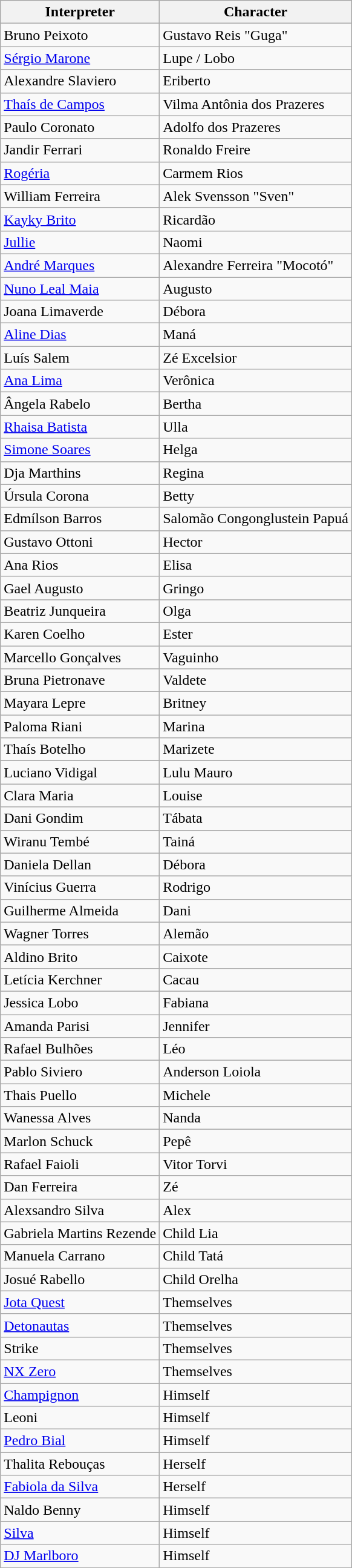<table class="wikitable">
<tr>
<th>Interpreter</th>
<th>Character</th>
</tr>
<tr>
<td>Bruno Peixoto</td>
<td>Gustavo Reis "Guga"</td>
</tr>
<tr>
<td><a href='#'>Sérgio Marone</a></td>
<td>Lupe / Lobo</td>
</tr>
<tr>
<td>Alexandre Slaviero</td>
<td>Eriberto</td>
</tr>
<tr>
<td><a href='#'>Thaís de Campos</a></td>
<td>Vilma Antônia dos Prazeres</td>
</tr>
<tr>
<td>Paulo Coronato</td>
<td>Adolfo dos Prazeres</td>
</tr>
<tr>
<td>Jandir Ferrari</td>
<td>Ronaldo Freire</td>
</tr>
<tr>
<td><a href='#'>Rogéria</a></td>
<td>Carmem Rios</td>
</tr>
<tr>
<td>William Ferreira</td>
<td>Alek Svensson "Sven"</td>
</tr>
<tr>
<td><a href='#'>Kayky Brito</a></td>
<td>Ricardão</td>
</tr>
<tr>
<td><a href='#'>Jullie</a></td>
<td>Naomi</td>
</tr>
<tr>
<td><a href='#'>André Marques</a></td>
<td>Alexandre Ferreira "Mocotó"</td>
</tr>
<tr>
<td><a href='#'>Nuno Leal Maia</a></td>
<td>Augusto</td>
</tr>
<tr>
<td>Joana Limaverde</td>
<td>Débora</td>
</tr>
<tr>
<td><a href='#'>Aline Dias</a></td>
<td>Maná</td>
</tr>
<tr>
<td>Luís Salem</td>
<td>Zé Excelsior</td>
</tr>
<tr>
<td><a href='#'>Ana Lima</a></td>
<td>Verônica</td>
</tr>
<tr>
<td>Ângela Rabelo</td>
<td>Bertha</td>
</tr>
<tr>
<td><a href='#'>Rhaisa Batista</a></td>
<td>Ulla</td>
</tr>
<tr>
<td><a href='#'>Simone Soares</a></td>
<td>Helga</td>
</tr>
<tr>
<td>Dja Marthins</td>
<td>Regina</td>
</tr>
<tr>
<td>Úrsula Corona</td>
<td>Betty</td>
</tr>
<tr>
<td>Edmílson Barros</td>
<td>Salomão Congonglustein Papuá</td>
</tr>
<tr>
<td>Gustavo Ottoni</td>
<td>Hector</td>
</tr>
<tr>
<td>Ana Rios</td>
<td>Elisa</td>
</tr>
<tr>
<td>Gael Augusto</td>
<td>Gringo</td>
</tr>
<tr>
<td>Beatriz Junqueira</td>
<td>Olga</td>
</tr>
<tr>
<td>Karen Coelho</td>
<td>Ester</td>
</tr>
<tr>
<td>Marcello Gonçalves</td>
<td>Vaguinho</td>
</tr>
<tr>
<td>Bruna Pietronave</td>
<td>Valdete</td>
</tr>
<tr>
<td>Mayara Lepre</td>
<td>Britney</td>
</tr>
<tr>
<td>Paloma Riani</td>
<td>Marina</td>
</tr>
<tr>
<td>Thaís Botelho</td>
<td>Marizete</td>
</tr>
<tr>
<td>Luciano Vidigal</td>
<td>Lulu Mauro</td>
</tr>
<tr>
<td>Clara Maria</td>
<td>Louise</td>
</tr>
<tr>
<td>Dani Gondim</td>
<td>Tábata</td>
</tr>
<tr>
<td>Wiranu Tembé</td>
<td>Tainá</td>
</tr>
<tr>
<td>Daniela Dellan</td>
<td>Débora</td>
</tr>
<tr>
<td>Vinícius Guerra</td>
<td>Rodrigo</td>
</tr>
<tr>
<td>Guilherme Almeida</td>
<td>Dani</td>
</tr>
<tr>
<td>Wagner Torres</td>
<td>Alemão</td>
</tr>
<tr>
<td>Aldino Brito</td>
<td>Caixote</td>
</tr>
<tr>
<td>Letícia Kerchner</td>
<td>Cacau</td>
</tr>
<tr>
<td>Jessica Lobo</td>
<td>Fabiana</td>
</tr>
<tr>
<td>Amanda Parisi</td>
<td>Jennifer</td>
</tr>
<tr>
<td>Rafael Bulhões</td>
<td>Léo</td>
</tr>
<tr>
<td>Pablo Siviero</td>
<td>Anderson Loiola</td>
</tr>
<tr>
<td>Thais Puello</td>
<td>Michele</td>
</tr>
<tr>
<td>Wanessa Alves</td>
<td>Nanda</td>
</tr>
<tr>
<td>Marlon Schuck</td>
<td>Pepê</td>
</tr>
<tr>
<td>Rafael Faioli</td>
<td>Vitor Torvi</td>
</tr>
<tr>
<td>Dan Ferreira</td>
<td>Zé</td>
</tr>
<tr>
<td>Alexsandro Silva</td>
<td>Alex</td>
</tr>
<tr>
<td>Gabriela Martins Rezende</td>
<td>Child Lia</td>
</tr>
<tr>
<td>Manuela Carrano</td>
<td>Child Tatá</td>
</tr>
<tr>
<td>Josué Rabello</td>
<td>Child Orelha</td>
</tr>
<tr>
<td><a href='#'>Jota Quest</a></td>
<td>Themselves</td>
</tr>
<tr>
<td><a href='#'>Detonautas</a></td>
<td>Themselves</td>
</tr>
<tr>
<td>Strike</td>
<td>Themselves</td>
</tr>
<tr>
<td><a href='#'>NX Zero</a></td>
<td>Themselves</td>
</tr>
<tr>
<td><a href='#'>Champignon</a></td>
<td>Himself</td>
</tr>
<tr>
<td>Leoni</td>
<td>Himself</td>
</tr>
<tr>
<td><a href='#'>Pedro Bial</a></td>
<td>Himself</td>
</tr>
<tr>
<td>Thalita Rebouças</td>
<td>Herself</td>
</tr>
<tr>
<td><a href='#'>Fabiola da Silva</a></td>
<td>Herself</td>
</tr>
<tr>
<td>Naldo Benny</td>
<td>Himself</td>
</tr>
<tr>
<td><a href='#'>Silva</a></td>
<td>Himself</td>
</tr>
<tr>
<td><a href='#'>DJ Marlboro</a></td>
<td>Himself</td>
</tr>
</table>
